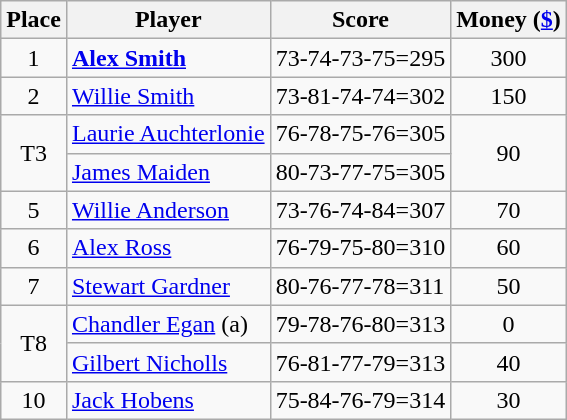<table class=wikitable>
<tr>
<th>Place</th>
<th>Player</th>
<th>Score</th>
<th>Money (<a href='#'>$</a>)</th>
</tr>
<tr>
<td align=center>1</td>
<td> <strong><a href='#'>Alex Smith</a></strong></td>
<td>73-74-73-75=295</td>
<td align=center>300</td>
</tr>
<tr>
<td align=center>2</td>
<td> <a href='#'>Willie Smith</a></td>
<td>73-81-74-74=302</td>
<td align=center>150</td>
</tr>
<tr>
<td rowspan=2 align=center>T3</td>
<td> <a href='#'>Laurie Auchterlonie</a></td>
<td>76-78-75-76=305</td>
<td rowspan=2 align=center>90</td>
</tr>
<tr>
<td> <a href='#'>James Maiden</a></td>
<td>80-73-77-75=305</td>
</tr>
<tr>
<td align=center>5</td>
<td> <a href='#'>Willie Anderson</a></td>
<td>73-76-74-84=307</td>
<td align=center>70</td>
</tr>
<tr>
<td align=center>6</td>
<td> <a href='#'>Alex Ross</a></td>
<td>76-79-75-80=310</td>
<td align=center>60</td>
</tr>
<tr>
<td align=center>7</td>
<td> <a href='#'>Stewart Gardner</a></td>
<td>80-76-77-78=311</td>
<td align=center>50</td>
</tr>
<tr>
<td rowspan=2 align=center>T8</td>
<td> <a href='#'>Chandler Egan</a> (a)</td>
<td>79-78-76-80=313</td>
<td align=center>0</td>
</tr>
<tr>
<td> <a href='#'>Gilbert Nicholls</a></td>
<td>76-81-77-79=313</td>
<td align=center>40</td>
</tr>
<tr>
<td align=center>10</td>
<td> <a href='#'>Jack Hobens</a></td>
<td>75-84-76-79=314</td>
<td align=center>30</td>
</tr>
</table>
